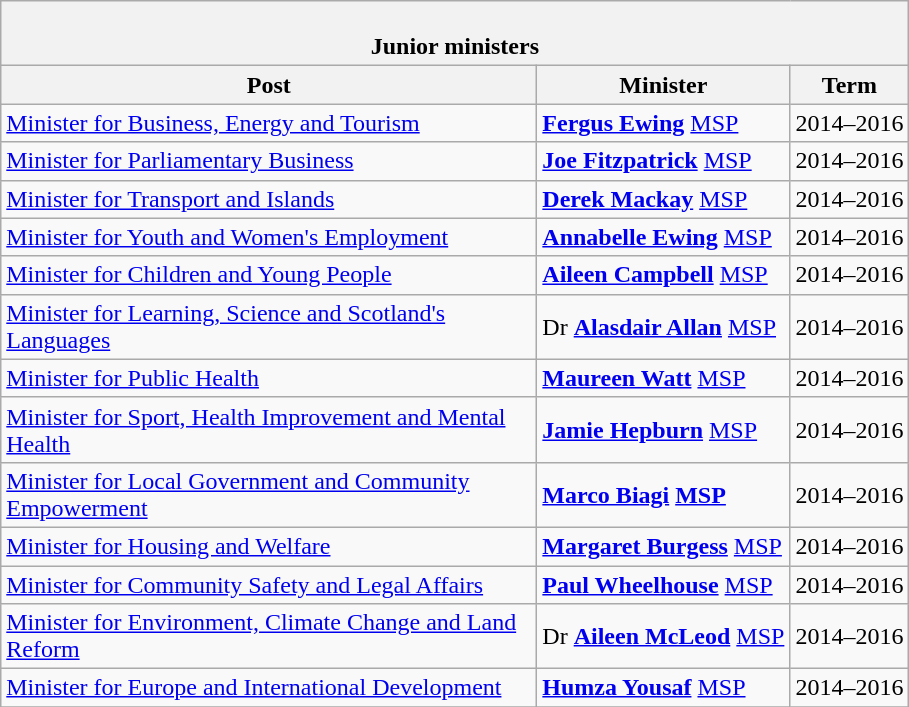<table class="wikitable">
<tr>
<th colspan=3><br>Junior ministers</th>
</tr>
<tr>
<th style="width: 350px">Post</th>
<th colspan="1">Minister</th>
<th>Term</th>
</tr>
<tr>
<td><a href='#'>Minister for Business, Energy and Tourism</a></td>
<td><strong><a href='#'>Fergus Ewing</a></strong> <a href='#'>MSP</a></td>
<td>2014–2016</td>
</tr>
<tr>
<td><a href='#'>Minister for Parliamentary Business</a></td>
<td><strong><a href='#'>Joe Fitzpatrick</a></strong> <a href='#'>MSP</a></td>
<td>2014–2016</td>
</tr>
<tr>
<td><a href='#'>Minister for Transport and Islands</a></td>
<td><strong><a href='#'>Derek Mackay</a></strong> <a href='#'>MSP</a></td>
<td>2014–2016</td>
</tr>
<tr>
<td><a href='#'>Minister for Youth and Women's Employment</a></td>
<td><strong><a href='#'>Annabelle Ewing</a></strong> <a href='#'>MSP</a></td>
<td>2014–2016</td>
</tr>
<tr>
<td><a href='#'>Minister for Children and Young People</a></td>
<td><strong><a href='#'>Aileen Campbell</a></strong> <a href='#'>MSP</a></td>
<td>2014–2016</td>
</tr>
<tr>
<td><a href='#'>Minister for Learning, Science and Scotland's Languages</a></td>
<td>Dr <strong><a href='#'>Alasdair Allan</a></strong> <a href='#'>MSP</a></td>
<td>2014–2016</td>
</tr>
<tr>
<td><a href='#'>Minister for Public Health</a></td>
<td><strong><a href='#'>Maureen Watt</a></strong> <a href='#'>MSP</a></td>
<td>2014–2016</td>
</tr>
<tr>
<td><a href='#'>Minister for Sport, Health Improvement and Mental Health</a></td>
<td><strong><a href='#'>Jamie Hepburn</a></strong> <a href='#'>MSP</a></td>
<td>2014–2016</td>
</tr>
<tr>
<td><a href='#'>Minister for Local Government and Community Empowerment</a></td>
<td><strong><a href='#'>Marco Biagi</a> <a href='#'>MSP</a></strong></td>
<td>2014–2016</td>
</tr>
<tr>
<td><a href='#'>Minister for Housing and Welfare</a></td>
<td><strong><a href='#'>Margaret Burgess</a></strong> <a href='#'>MSP</a></td>
<td>2014–2016</td>
</tr>
<tr>
<td><a href='#'>Minister for Community Safety and Legal Affairs</a></td>
<td><strong><a href='#'>Paul Wheelhouse</a></strong> <a href='#'>MSP</a></td>
<td>2014–2016</td>
</tr>
<tr>
<td><a href='#'>Minister for Environment, Climate Change and Land Reform</a></td>
<td>Dr <strong><a href='#'>Aileen McLeod</a></strong> <a href='#'>MSP</a></td>
<td>2014–2016</td>
</tr>
<tr>
<td><a href='#'>Minister for Europe and International Development</a></td>
<td><strong><a href='#'>Humza Yousaf</a></strong> <a href='#'>MSP</a></td>
<td>2014–2016</td>
</tr>
<tr>
</tr>
</table>
